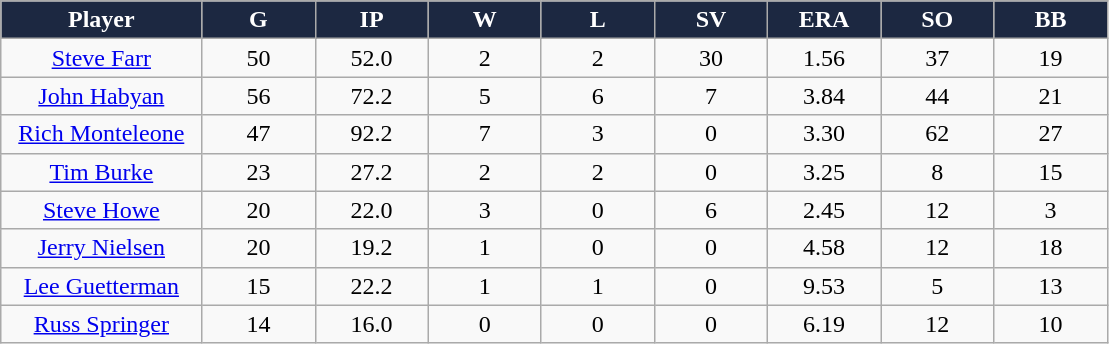<table class="wikitable sortable">
<tr>
<th style="background:#1c2841;color:white;" width="16%">Player</th>
<th style="background:#1c2841;color:white;" width="9%">G</th>
<th style="background:#1c2841;color:white;" width="9%">IP</th>
<th style="background:#1c2841;color:white;" width="9%">W</th>
<th style="background:#1c2841;color:white;" width="9%">L</th>
<th style="background:#1c2841;color:white;" width="9%">SV</th>
<th style="background:#1c2841;color:white;" width="9%">ERA</th>
<th style="background:#1c2841;color:white;" width="9%">SO</th>
<th style="background:#1c2841;color:white;" width="9%">BB</th>
</tr>
<tr align=center>
<td><a href='#'>Steve Farr</a></td>
<td>50</td>
<td>52.0</td>
<td>2</td>
<td>2</td>
<td>30</td>
<td>1.56</td>
<td>37</td>
<td>19</td>
</tr>
<tr align=center>
<td><a href='#'>John Habyan</a></td>
<td>56</td>
<td>72.2</td>
<td>5</td>
<td>6</td>
<td>7</td>
<td>3.84</td>
<td>44</td>
<td>21</td>
</tr>
<tr align=center>
<td><a href='#'>Rich Monteleone</a></td>
<td>47</td>
<td>92.2</td>
<td>7</td>
<td>3</td>
<td>0</td>
<td>3.30</td>
<td>62</td>
<td>27</td>
</tr>
<tr align=center>
<td><a href='#'>Tim Burke</a></td>
<td>23</td>
<td>27.2</td>
<td>2</td>
<td>2</td>
<td>0</td>
<td>3.25</td>
<td>8</td>
<td>15</td>
</tr>
<tr align=center>
<td><a href='#'>Steve Howe</a></td>
<td>20</td>
<td>22.0</td>
<td>3</td>
<td>0</td>
<td>6</td>
<td>2.45</td>
<td>12</td>
<td>3</td>
</tr>
<tr align=center>
<td><a href='#'>Jerry Nielsen</a></td>
<td>20</td>
<td>19.2</td>
<td>1</td>
<td>0</td>
<td>0</td>
<td>4.58</td>
<td>12</td>
<td>18</td>
</tr>
<tr align=center>
<td><a href='#'>Lee Guetterman</a></td>
<td>15</td>
<td>22.2</td>
<td>1</td>
<td>1</td>
<td>0</td>
<td>9.53</td>
<td>5</td>
<td>13</td>
</tr>
<tr align=center>
<td><a href='#'>Russ Springer</a></td>
<td>14</td>
<td>16.0</td>
<td>0</td>
<td>0</td>
<td>0</td>
<td>6.19</td>
<td>12</td>
<td>10</td>
</tr>
</table>
